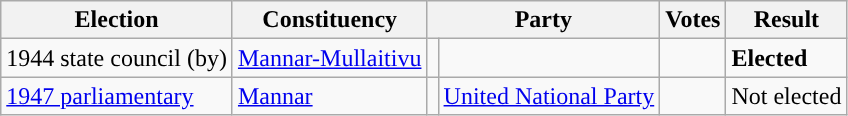<table class="wikitable" style="text-align:left;">
<tr>
<th scope=col>Election</th>
<th scope=col>Constituency</th>
<th scope=col colspan="2">Party</th>
<th scope=col>Votes</th>
<th scope=col>Result</th>
</tr>
<tr>
<td>1944 state council (by)</td>
<td><a href='#'>Mannar-Mullaitivu</a></td>
<td></td>
<td></td>
<td align=right></td>
<td><strong>Elected</strong></td>
</tr>
<tr>
<td><a href='#'>1947 parliamentary</a></td>
<td><a href='#'>Mannar</a></td>
<td style="background:"></td>
<td><a href='#'>United National Party</a></td>
<td align=right></td>
<td>Not elected</td>
</tr>
</table>
